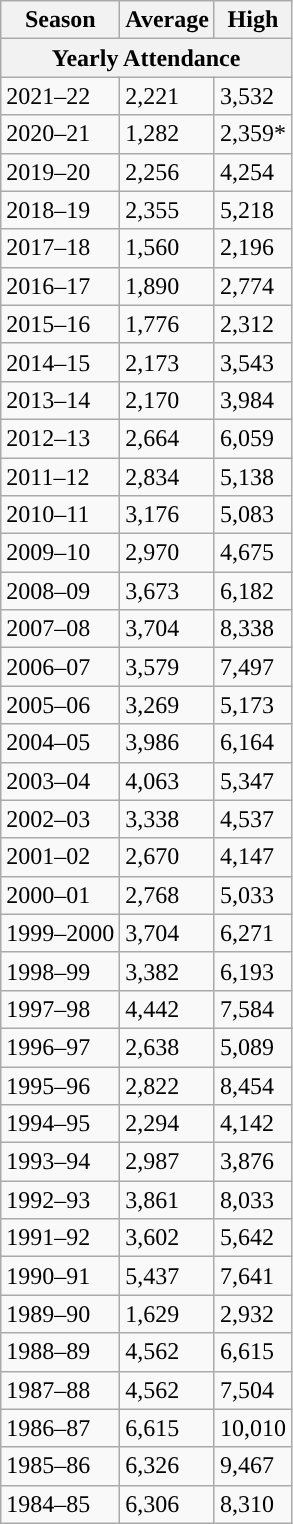<table class="wikitable sortable">
<tr>
<th>Season</th>
<th>Average</th>
<th>High</th>
</tr>
<tr>
<th colspan=3>Yearly Attendance</th>
</tr>
<tr>
<td>2021–22</td>
<td>2,221</td>
<td>3,532</td>
</tr>
<tr>
<td>2020–21</td>
<td>1,282</td>
<td>2,359*</td>
</tr>
<tr>
<td>2019–20</td>
<td>2,256</td>
<td>4,254</td>
</tr>
<tr>
<td>2018–19</td>
<td>2,355</td>
<td>5,218</td>
</tr>
<tr>
<td>2017–18</td>
<td>1,560</td>
<td>2,196</td>
</tr>
<tr>
<td>2016–17</td>
<td>1,890</td>
<td>2,774</td>
</tr>
<tr>
<td>2015–16</td>
<td>1,776</td>
<td>2,312</td>
</tr>
<tr>
<td>2014–15</td>
<td>2,173</td>
<td>3,543</td>
</tr>
<tr>
<td>2013–14</td>
<td>2,170</td>
<td>3,984</td>
</tr>
<tr>
<td>2012–13</td>
<td>2,664</td>
<td>6,059</td>
</tr>
<tr>
<td>2011–12</td>
<td>2,834</td>
<td>5,138</td>
</tr>
<tr>
<td>2010–11</td>
<td>3,176</td>
<td>5,083</td>
</tr>
<tr>
<td>2009–10</td>
<td>2,970</td>
<td>4,675</td>
</tr>
<tr>
<td>2008–09</td>
<td>3,673</td>
<td>6,182</td>
</tr>
<tr>
<td>2007–08</td>
<td>3,704</td>
<td>8,338</td>
</tr>
<tr>
<td>2006–07</td>
<td>3,579</td>
<td>7,497</td>
</tr>
<tr>
<td>2005–06</td>
<td>3,269</td>
<td>5,173</td>
</tr>
<tr>
<td>2004–05</td>
<td>3,986</td>
<td>6,164</td>
</tr>
<tr>
<td>2003–04</td>
<td>4,063</td>
<td>5,347</td>
</tr>
<tr>
<td>2002–03</td>
<td>3,338</td>
<td>4,537</td>
</tr>
<tr>
<td>2001–02</td>
<td>2,670</td>
<td>4,147</td>
</tr>
<tr>
<td>2000–01</td>
<td>2,768</td>
<td>5,033</td>
</tr>
<tr>
<td>1999–2000</td>
<td>3,704</td>
<td>6,271</td>
</tr>
<tr>
<td>1998–99</td>
<td>3,382</td>
<td>6,193</td>
</tr>
<tr>
<td>1997–98</td>
<td>4,442</td>
<td>7,584</td>
</tr>
<tr>
<td>1996–97</td>
<td>2,638</td>
<td>5,089</td>
</tr>
<tr>
<td>1995–96</td>
<td>2,822</td>
<td>8,454</td>
</tr>
<tr>
<td>1994–95</td>
<td>2,294</td>
<td>4,142</td>
</tr>
<tr>
<td>1993–94</td>
<td>2,987</td>
<td>3,876</td>
</tr>
<tr>
<td>1992–93</td>
<td>3,861</td>
<td>8,033</td>
</tr>
<tr>
<td>1991–92</td>
<td>3,602</td>
<td>5,642</td>
</tr>
<tr>
<td>1990–91</td>
<td>5,437</td>
<td>7,641</td>
</tr>
<tr>
<td>1989–90</td>
<td>1,629</td>
<td>2,932</td>
</tr>
<tr>
<td>1988–89</td>
<td>4,562</td>
<td>6,615</td>
</tr>
<tr>
<td>1987–88</td>
<td>4,562</td>
<td>7,504</td>
</tr>
<tr>
<td>1986–87</td>
<td>6,615</td>
<td>10,010</td>
</tr>
<tr>
<td>1985–86</td>
<td>6,326</td>
<td>9,467</td>
</tr>
<tr>
<td>1984–85</td>
<td>6,306</td>
<td>8,310</td>
</tr>
</table>
